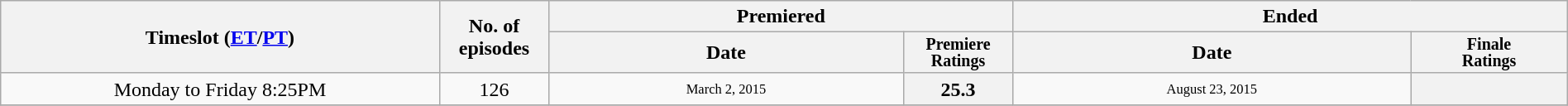<table class="wikitable plainrowheaders" style="text-align:center; width:100%;">
<tr>
<th scope="col" style="width:28%;" rowspan="2">Timeslot (<a href='#'>ET</a>/<a href='#'>PT</a>)</th>
<th scope="col" style="width:7%;" rowspan="2">No. of<br>episodes</th>
<th scope="col" colspan=2>Premiered</th>
<th scope="col" colspan=2>Ended</th>
</tr>
<tr>
<th scope="col">Date</th>
<th scope="col" span style="width:7%; font-size:smaller; line-height:100%;">Premiere<br>Ratings</th>
<th scope="col">Date</th>
<th scope="col" span style="width:10%; font-size:smaller; line-height:100%;">Finale<br>Ratings</th>
</tr>
<tr>
<td>Monday to Friday 8:25PM</td>
<td>126</td>
<td style="font-size:11px;line-height:110%">March 2, 2015</td>
<th>25.3</th>
<td style="font-size:11px;line-height:110%">August 23, 2015</td>
<th></th>
</tr>
<tr>
</tr>
</table>
